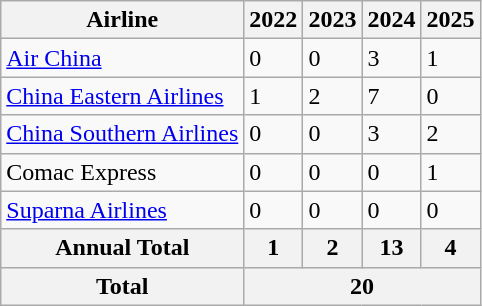<table class="wikitable">
<tr>
<th>Airline</th>
<th>2022</th>
<th>2023</th>
<th>2024</th>
<th>2025</th>
</tr>
<tr>
<td><a href='#'>Air China</a></td>
<td>0</td>
<td>0</td>
<td>3</td>
<td>1</td>
</tr>
<tr>
<td><a href='#'>China Eastern Airlines</a></td>
<td>1</td>
<td>2</td>
<td>7</td>
<td>0</td>
</tr>
<tr>
<td><a href='#'>China Southern Airlines</a></td>
<td>0</td>
<td>0</td>
<td>3</td>
<td>2</td>
</tr>
<tr>
<td>Comac Express</td>
<td>0</td>
<td>0</td>
<td>0</td>
<td>1</td>
</tr>
<tr>
<td><a href='#'>Suparna Airlines</a></td>
<td>0</td>
<td>0</td>
<td>0</td>
<td>0</td>
</tr>
<tr>
<th>Annual Total</th>
<th>1</th>
<th>2</th>
<th>13</th>
<th>4</th>
</tr>
<tr>
<th>Total</th>
<th colspan="4">20</th>
</tr>
</table>
